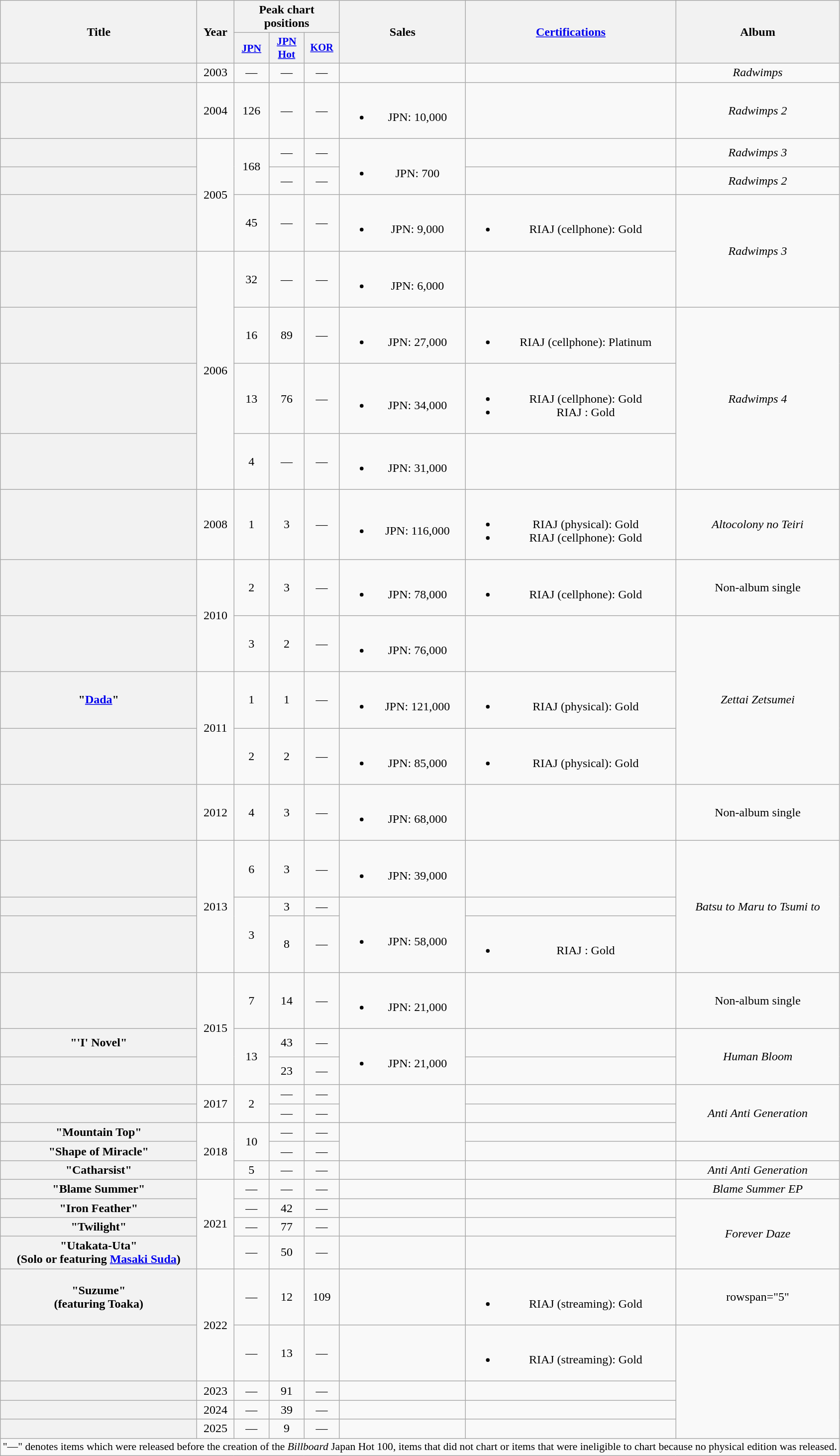<table class="wikitable plainrowheaders" style="text-align:center;">
<tr>
<th scope="col" rowspan="2" style="width:16em;">Title</th>
<th scope="col" rowspan="2">Year</th>
<th scope="col" colspan="3">Peak chart positions</th>
<th scope="col" rowspan="2">Sales</th>
<th scope="col" rowspan="2"><a href='#'>Certifications</a></th>
<th scope="col" rowspan="2">Album</th>
</tr>
<tr>
<th scope="col" style="width:2.8em;font-size:90%;"><a href='#'>JPN</a><br></th>
<th scope="col" style="width:2.8em;font-size:90%;"><a href='#'>JPN Hot</a><br></th>
<th style="width:3em;font-size:85%"><a href='#'>KOR</a><br></th>
</tr>
<tr>
<th scope="row"></th>
<td>2003</td>
<td>—</td>
<td>—</td>
<td>—</td>
<td></td>
<td></td>
<td><em>Radwimps</em></td>
</tr>
<tr>
<th scope="row"></th>
<td>2004</td>
<td>126</td>
<td>—</td>
<td>—</td>
<td><br><ul><li>JPN: 10,000</li></ul></td>
<td></td>
<td><em>Radwimps 2</em></td>
</tr>
<tr>
<th scope="row"></th>
<td rowspan="3">2005</td>
<td rowspan="2">168</td>
<td>—</td>
<td>—</td>
<td rowspan="2"><br><ul><li>JPN: 700</li></ul></td>
<td></td>
<td><em>Radwimps 3</em></td>
</tr>
<tr>
<th scope="row"></th>
<td>—</td>
<td>—</td>
<td></td>
<td><em>Radwimps 2</em></td>
</tr>
<tr>
<th scope="row"></th>
<td>45</td>
<td>—</td>
<td>—</td>
<td><br><ul><li>JPN: 9,000</li></ul></td>
<td><br><ul><li>RIAJ <span>(cellphone)</span>: Gold</li></ul></td>
<td rowspan="2"><em>Radwimps 3</em></td>
</tr>
<tr>
<th scope="row"></th>
<td rowspan="4">2006</td>
<td>32</td>
<td>—</td>
<td>—</td>
<td><br><ul><li>JPN: 6,000</li></ul></td>
<td></td>
</tr>
<tr>
<th scope="row"></th>
<td>16</td>
<td>89</td>
<td>—</td>
<td><br><ul><li>JPN: 27,000</li></ul></td>
<td><br><ul><li>RIAJ <span>(cellphone)</span>: Platinum</li></ul></td>
<td rowspan="3"><em>Radwimps 4</em></td>
</tr>
<tr>
<th scope="row"></th>
<td>13</td>
<td>76</td>
<td>—</td>
<td><br><ul><li>JPN: 34,000</li></ul></td>
<td><br><ul><li>RIAJ <span>(cellphone)</span>: Gold</li><li>RIAJ : Gold</li></ul></td>
</tr>
<tr>
<th scope="row"></th>
<td>4</td>
<td>—</td>
<td>—</td>
<td><br><ul><li>JPN: 31,000</li></ul></td>
<td></td>
</tr>
<tr>
<th scope="row"></th>
<td>2008</td>
<td>1</td>
<td>3</td>
<td>—</td>
<td><br><ul><li>JPN: 116,000</li></ul></td>
<td><br><ul><li>RIAJ <span>(physical)</span>: Gold</li><li>RIAJ <span>(cellphone)</span>: Gold</li></ul></td>
<td><em>Altocolony no Teiri</em></td>
</tr>
<tr>
<th scope="row"></th>
<td rowspan="2">2010</td>
<td>2</td>
<td>3</td>
<td>—</td>
<td><br><ul><li>JPN: 78,000</li></ul></td>
<td><br><ul><li>RIAJ <span>(cellphone)</span>: Gold</li></ul></td>
<td>Non-album single</td>
</tr>
<tr>
<th scope="row"></th>
<td>3</td>
<td>2</td>
<td>—</td>
<td><br><ul><li>JPN: 76,000</li></ul></td>
<td></td>
<td rowspan="3"><em>Zettai Zetsumei</em></td>
</tr>
<tr>
<th scope="row">"<a href='#'>Dada</a>"</th>
<td rowspan="2">2011</td>
<td>1</td>
<td>1</td>
<td>—</td>
<td><br><ul><li>JPN: 121,000</li></ul></td>
<td><br><ul><li>RIAJ <span>(physical)</span>: Gold</li></ul></td>
</tr>
<tr>
<th scope="row"></th>
<td>2</td>
<td>2</td>
<td>—</td>
<td><br><ul><li>JPN: 85,000</li></ul></td>
<td><br><ul><li>RIAJ <span>(physical)</span>: Gold</li></ul></td>
</tr>
<tr>
<th scope="row"></th>
<td>2012</td>
<td>4</td>
<td>3</td>
<td>—</td>
<td><br><ul><li>JPN: 68,000</li></ul></td>
<td></td>
<td>Non-album single</td>
</tr>
<tr>
<th scope="row"></th>
<td rowspan="3">2013</td>
<td>6</td>
<td>3</td>
<td>—</td>
<td><br><ul><li>JPN: 39,000</li></ul></td>
<td></td>
<td rowspan="3"><em>Batsu to Maru to Tsumi to</em></td>
</tr>
<tr>
<th scope="row"></th>
<td rowspan="2">3</td>
<td>3</td>
<td>—</td>
<td rowspan="2"><br><ul><li>JPN: 58,000</li></ul></td>
<td></td>
</tr>
<tr>
<th scope="row"></th>
<td>8</td>
<td>—</td>
<td><br><ul><li>RIAJ : Gold</li></ul></td>
</tr>
<tr>
<th scope="row"></th>
<td rowspan="3">2015</td>
<td>7</td>
<td>14</td>
<td>—</td>
<td><br><ul><li>JPN: 21,000</li></ul></td>
<td></td>
<td>Non-album single</td>
</tr>
<tr>
<th scope="row">"'I' Novel"</th>
<td rowspan="2">13</td>
<td>43</td>
<td>—</td>
<td rowspan="2"><br><ul><li>JPN: 21,000</li></ul></td>
<td></td>
<td rowspan="2"><em>Human Bloom</em></td>
</tr>
<tr>
<th scope="row"></th>
<td>23</td>
<td>—</td>
<td></td>
</tr>
<tr>
<th scope="row"></th>
<td rowspan="2">2017</td>
<td rowspan="2">2</td>
<td>—</td>
<td>—</td>
<td rowspan="2"></td>
<td></td>
<td rowspan="3"><em>Anti Anti Generation</em></td>
</tr>
<tr>
<th scope="row"></th>
<td>—</td>
<td>—</td>
<td></td>
</tr>
<tr>
<th scope="row">"Mountain Top"</th>
<td rowspan="3">2018</td>
<td rowspan="2">10</td>
<td>—</td>
<td>—</td>
<td rowspan="2"></td>
<td></td>
</tr>
<tr>
<th scope="row">"Shape of Miracle"</th>
<td>—</td>
<td>—</td>
<td></td>
<td></td>
</tr>
<tr>
<th scope="row">"Catharsist"</th>
<td>5</td>
<td>—</td>
<td>—</td>
<td></td>
<td></td>
<td><em>Anti Anti Generation</em></td>
</tr>
<tr>
<th scope="row">"Blame Summer"</th>
<td rowspan="4">2021</td>
<td>—</td>
<td>—</td>
<td>—</td>
<td></td>
<td></td>
<td><em>Blame Summer EP</em></td>
</tr>
<tr>
<th scope="row">"Iron Feather"</th>
<td>—</td>
<td>42</td>
<td>—</td>
<td></td>
<td></td>
<td rowspan="3"><em>Forever Daze</em></td>
</tr>
<tr>
<th scope="row">"Twilight"</th>
<td>—</td>
<td>77</td>
<td>—</td>
<td></td>
<td></td>
</tr>
<tr>
<th scope="row">"Utakata-Uta"<br><span>(Solo or featuring <a href='#'>Masaki Suda</a>)</span></th>
<td>—</td>
<td>50</td>
<td>—</td>
<td></td>
<td></td>
</tr>
<tr>
<th scope="row">"Suzume"<br><span>(featuring Toaka)</span></th>
<td rowspan="2">2022</td>
<td>—</td>
<td>12</td>
<td>109</td>
<td></td>
<td><br><ul><li>RIAJ <span>(streaming)</span>: Gold</li></ul></td>
<td>rowspan="5" </td>
</tr>
<tr>
<th scope="row"></th>
<td>—</td>
<td>13</td>
<td>—</td>
<td></td>
<td><br><ul><li>RIAJ <span>(streaming)</span>: Gold</li></ul></td>
</tr>
<tr>
<th scope="row"><br></th>
<td>2023</td>
<td>—</td>
<td>91</td>
<td>—</td>
<td></td>
<td></td>
</tr>
<tr>
<th scope="row"></th>
<td>2024</td>
<td>—</td>
<td>39</td>
<td>—</td>
<td></td>
<td></td>
</tr>
<tr>
<th scope="row"></th>
<td>2025</td>
<td>—</td>
<td>9</td>
<td>—</td>
<td></td>
<td></td>
</tr>
<tr>
<td colspan="14" align="center" style="font-size:90%;">"—" denotes items which were released before the creation of the <em>Billboard</em> Japan Hot 100, items that did not chart or items that were ineligible to chart because no physical edition was released.</td>
</tr>
</table>
